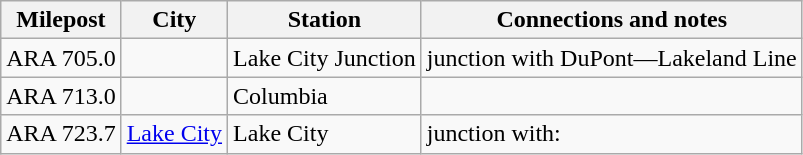<table class="wikitable">
<tr>
<th>Milepost</th>
<th>City</th>
<th>Station</th>
<th>Connections and notes</th>
</tr>
<tr>
<td>ARA 705.0</td>
<td></td>
<td>Lake City Junction</td>
<td>junction with DuPont—Lakeland Line</td>
</tr>
<tr>
<td>ARA 713.0</td>
<td></td>
<td>Columbia</td>
<td></td>
</tr>
<tr>
<td>ARA 723.7</td>
<td><a href='#'>Lake City</a></td>
<td>Lake City</td>
<td>junction with:<br></td>
</tr>
</table>
